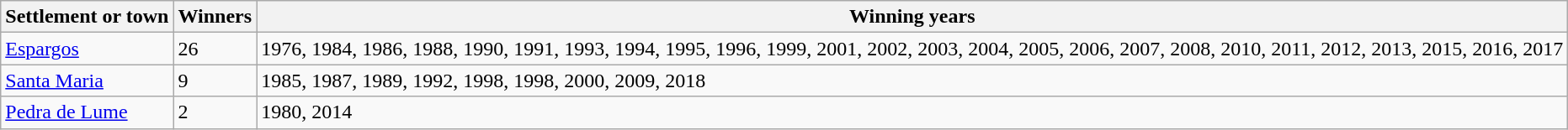<table class="wikitable">
<tr>
<th>Settlement or town</th>
<th>Winners</th>
<th>Winning years</th>
</tr>
<tr>
<td><a href='#'>Espargos</a></td>
<td>26</td>
<td>1976, 1984, 1986, 1988, 1990, 1991, 1993, 1994, 1995, 1996, 1999, 2001, 2002, 2003, 2004, 2005, 2006, 2007, 2008, 2010, 2011, 2012, 2013, 2015, 2016, 2017</td>
</tr>
<tr>
<td><a href='#'>Santa Maria</a></td>
<td>9</td>
<td>1985, 1987, 1989, 1992, 1998, 1998, 2000, 2009, 2018</td>
</tr>
<tr>
<td><a href='#'>Pedra de Lume</a></td>
<td>2</td>
<td>1980, 2014</td>
</tr>
</table>
